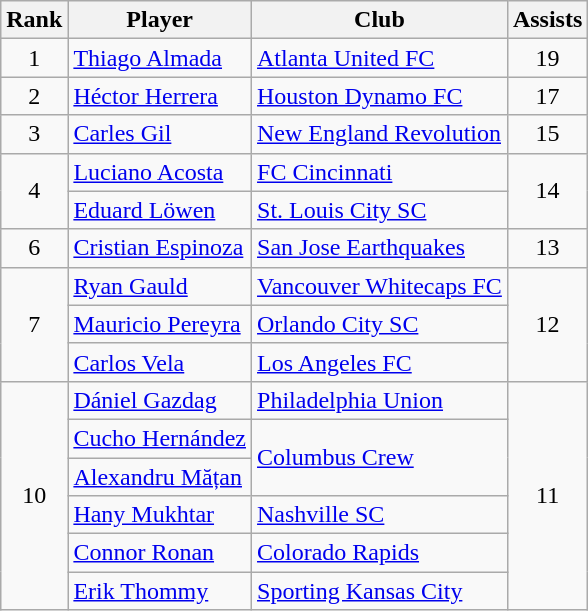<table class="wikitable" style="text-align:center">
<tr>
<th>Rank</th>
<th>Player</th>
<th>Club</th>
<th>Assists</th>
</tr>
<tr>
<td>1</td>
<td align="left"> <a href='#'>Thiago Almada</a></td>
<td align="left"><a href='#'>Atlanta United FC</a></td>
<td>19</td>
</tr>
<tr>
<td>2</td>
<td align="left"> <a href='#'>Héctor Herrera</a></td>
<td align="left"><a href='#'>Houston Dynamo FC</a></td>
<td>17</td>
</tr>
<tr>
<td>3</td>
<td align="left"> <a href='#'>Carles Gil</a></td>
<td align="left"><a href='#'>New England Revolution</a></td>
<td>15</td>
</tr>
<tr>
<td rowspan=2>4</td>
<td align="left"> <a href='#'>Luciano Acosta</a></td>
<td align="left"><a href='#'>FC Cincinnati</a></td>
<td rowspan=2>14</td>
</tr>
<tr>
<td align="left"> <a href='#'>Eduard Löwen</a></td>
<td align="left"><a href='#'>St. Louis City SC</a></td>
</tr>
<tr>
<td>6</td>
<td align="left"> <a href='#'>Cristian Espinoza</a></td>
<td align="left"><a href='#'>San Jose Earthquakes</a></td>
<td>13</td>
</tr>
<tr>
<td rowspan=3>7</td>
<td align="left"> <a href='#'>Ryan Gauld</a></td>
<td align="left"><a href='#'>Vancouver Whitecaps FC</a></td>
<td rowspan=3>12</td>
</tr>
<tr>
<td align="left"> <a href='#'>Mauricio Pereyra</a></td>
<td align="left"><a href='#'>Orlando City SC</a></td>
</tr>
<tr>
<td align="left"> <a href='#'>Carlos Vela</a></td>
<td align="left"><a href='#'>Los Angeles FC</a></td>
</tr>
<tr>
<td rowspan=6>10</td>
<td align="left"> <a href='#'>Dániel Gazdag</a></td>
<td align="left"><a href='#'>Philadelphia Union</a></td>
<td rowspan=6>11</td>
</tr>
<tr>
<td align="left"> <a href='#'>Cucho Hernández</a></td>
<td align="left" rowspan="2"><a href='#'>Columbus Crew</a></td>
</tr>
<tr>
<td align="left"> <a href='#'>Alexandru Mățan</a></td>
</tr>
<tr>
<td align="left"> <a href='#'>Hany Mukhtar</a></td>
<td align="left"><a href='#'>Nashville SC</a></td>
</tr>
<tr>
<td align="left"> <a href='#'>Connor Ronan</a></td>
<td align="left"><a href='#'>Colorado Rapids</a></td>
</tr>
<tr>
<td align="left"> <a href='#'>Erik Thommy</a></td>
<td align="left"><a href='#'>Sporting Kansas City</a></td>
</tr>
</table>
